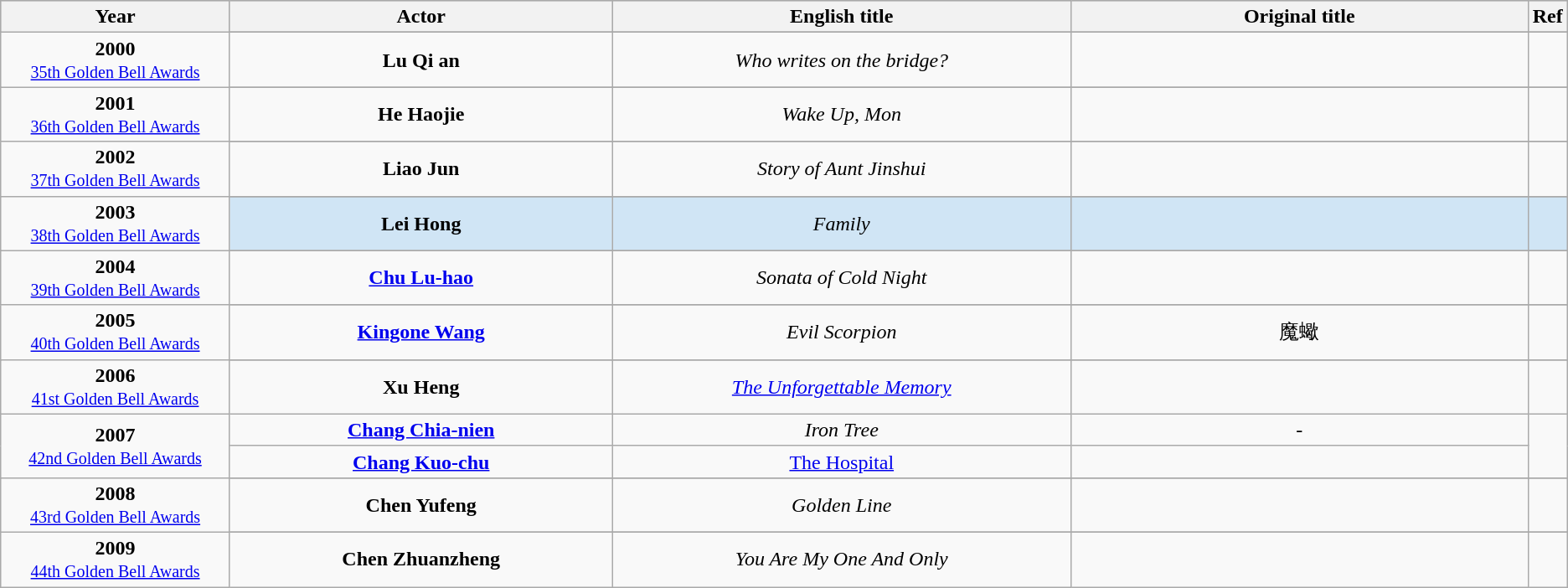<table class="wikitable">
<tr style="background:#bebebe;">
<th style="width:15%;">Year</th>
<th style="width:25%;">Actor</th>
<th style="width:30%;">English title</th>
<th style="width:30%;">Original title</th>
<th style="width:2%;">Ref</th>
</tr>
<tr>
<td rowspan=2 style="text-align:center"><strong>2000</strong> <br> <small><a href='#'>35th Golden Bell Awards</a></small></td>
</tr>
<tr rowspan=2 style="background::#d0e5f5; text-align:center">
<td><strong>Lu Qi an</strong></td>
<td><em>Who writes on the bridge?</em></td>
<td></td>
<td></td>
</tr>
<tr>
<td rowspan=2 style="text-align:center"><strong>2001</strong> <br> <small><a href='#'>36th Golden Bell Awards</a></small></td>
</tr>
<tr rowspan=2 style="background::#d0e5f5; text-align:center">
<td><strong>He Haojie</strong></td>
<td><em>Wake Up, Mon</em></td>
<td></td>
<td></td>
</tr>
<tr>
<td rowspan=2 style="text-align:center"><strong>2002</strong> <br> <small><a href='#'>37th Golden Bell Awards</a></small></td>
</tr>
<tr rowspan=2 style="background::#d0e5f5; text-align:center">
<td><strong>Liao Jun</strong></td>
<td><em>Story of Aunt Jinshui</em></td>
<td></td>
<td></td>
</tr>
<tr>
<td rowspan=2 style="text-align:center"><strong>2003</strong> <br> <small><a href='#'>38th Golden Bell Awards</a></small></td>
</tr>
<tr rowspan=2 style="background:#d0e5f5; text-align:center">
<td><strong>Lei Hong</strong></td>
<td><em>Family</em></td>
<td></td>
<td></td>
</tr>
<tr>
<td rowspan=2 style="text-align:center"><strong>2004</strong> <br> <small><a href='#'>39th Golden Bell Awards</a></small></td>
</tr>
<tr rowspan=2 style="background::#d0e5f5; text-align:center">
<td><strong><a href='#'>Chu Lu-hao</a></strong></td>
<td><em>Sonata of Cold Night</em></td>
<td></td>
<td></td>
</tr>
<tr>
<td rowspan=2 style="text-align:center"><strong>2005</strong> <br> <small><a href='#'>40th Golden Bell Awards</a></small></td>
</tr>
<tr rowspan=2 style="background::#d0e5f5; text-align:center">
<td><strong><a href='#'>Kingone Wang</a></strong></td>
<td><em>Evil Scorpion </em></td>
<td>魔蠍</td>
<td></td>
</tr>
<tr>
<td rowspan=2 style="text-align:center"><strong>2006</strong> <br> <small><a href='#'>41st Golden Bell Awards</a></small></td>
</tr>
<tr rowspan=2 style="background::#d0e5f5; text-align:center">
<td><strong>Xu Heng</strong></td>
<td><em><a href='#'>The Unforgettable Memory</a></em></td>
<td></td>
<td></td>
</tr>
<tr>
<td rowspan=2 style="text-align:center"><strong>2007</strong> <br> <small><a href='#'>42nd Golden Bell Awards</a></small></td>
<td style="background::#d0e5f5; text-align:center"><strong><a href='#'>Chang Chia-nien</a></strong></td>
<td style="background::#d0e5f5; text-align:center"><em>Iron Tree</em></td>
<td style="background::#d0e5f5; text-align:center">-</td>
<td rowspan=2 style="background::#d0e5f5;; text-align:center"></td>
</tr>
<tr style="background::#d0e5f5; text-align:center">
<td><strong><a href='#'>Chang Kuo-chu</a></strong></td>
<td><a href='#'>The Hospital</a></td>
<td></td>
</tr>
<tr>
<td rowspan=2 style="text-align:center"><strong>2008</strong> <br> <small><a href='#'>43rd Golden Bell Awards</a></small></td>
</tr>
<tr rowspan=2 style="background::#d0e5f5; text-align:center">
<td><strong>Chen Yufeng</strong></td>
<td><em>Golden Line</em></td>
<td></td>
<td></td>
</tr>
<tr>
<td rowspan=2 style="text-align:center"><strong>2009</strong> <br> <small><a href='#'>44th Golden Bell Awards</a></small></td>
</tr>
<tr rowspan=2 style="background::#d0e5f5; text-align:center">
<td><strong>Chen Zhuanzheng</strong></td>
<td><em>You Are My One And Only</em></td>
<td></td>
<td></td>
</tr>
</table>
